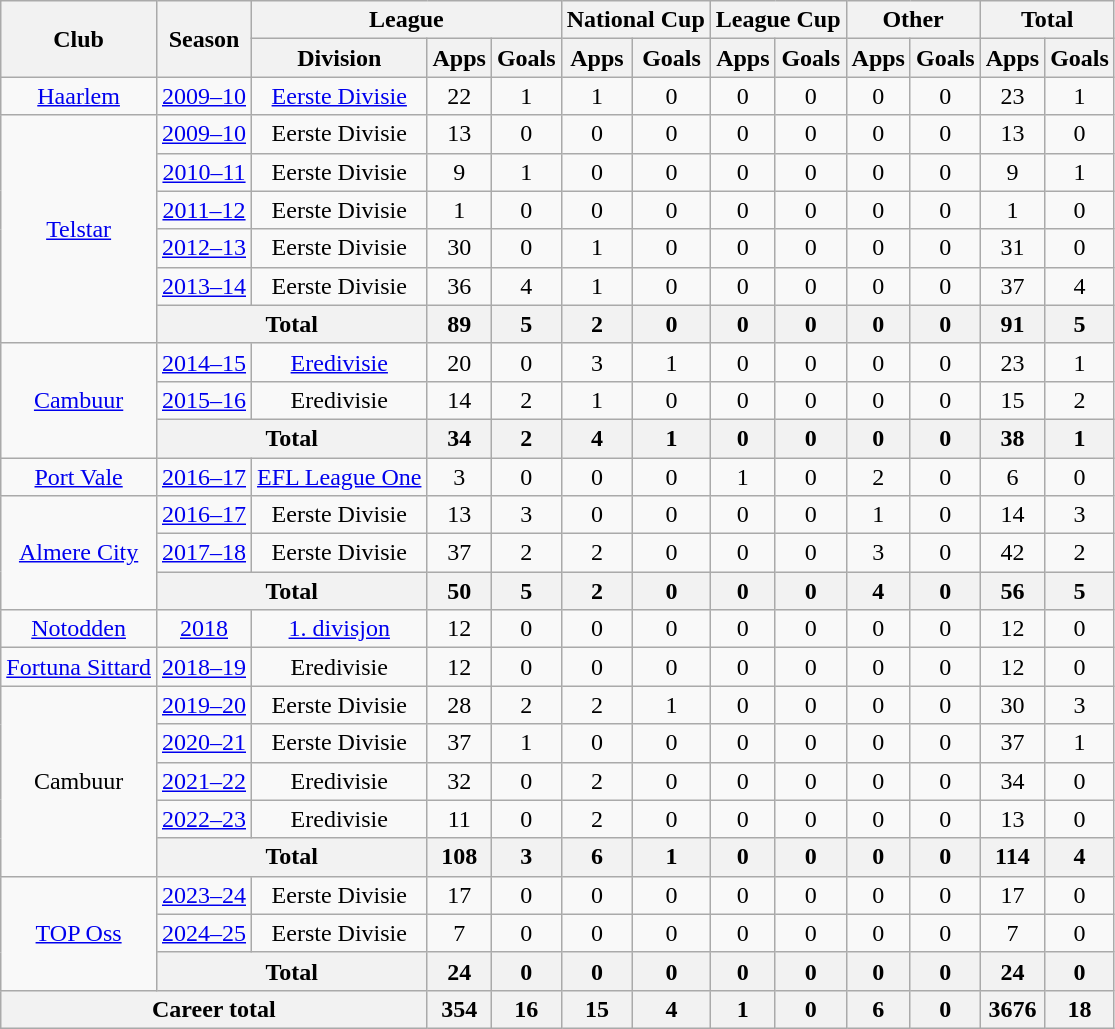<table class="wikitable" style="text-align:center">
<tr>
<th rowspan="2">Club</th>
<th rowspan="2">Season</th>
<th colspan="3">League</th>
<th colspan="2">National Cup</th>
<th colspan="2">League Cup</th>
<th colspan="2">Other</th>
<th colspan="2">Total</th>
</tr>
<tr>
<th>Division</th>
<th>Apps</th>
<th>Goals</th>
<th>Apps</th>
<th>Goals</th>
<th>Apps</th>
<th>Goals</th>
<th>Apps</th>
<th>Goals</th>
<th>Apps</th>
<th>Goals</th>
</tr>
<tr>
<td><a href='#'>Haarlem</a></td>
<td><a href='#'>2009–10</a></td>
<td><a href='#'>Eerste Divisie</a></td>
<td>22</td>
<td>1</td>
<td>1</td>
<td>0</td>
<td>0</td>
<td>0</td>
<td>0</td>
<td>0</td>
<td>23</td>
<td>1</td>
</tr>
<tr>
<td rowspan="6"><a href='#'>Telstar</a></td>
<td><a href='#'>2009–10</a></td>
<td>Eerste Divisie</td>
<td>13</td>
<td>0</td>
<td>0</td>
<td>0</td>
<td>0</td>
<td>0</td>
<td>0</td>
<td>0</td>
<td>13</td>
<td>0</td>
</tr>
<tr>
<td><a href='#'>2010–11</a></td>
<td>Eerste Divisie</td>
<td>9</td>
<td>1</td>
<td>0</td>
<td>0</td>
<td>0</td>
<td>0</td>
<td>0</td>
<td>0</td>
<td>9</td>
<td>1</td>
</tr>
<tr>
<td><a href='#'>2011–12</a></td>
<td>Eerste Divisie</td>
<td>1</td>
<td>0</td>
<td>0</td>
<td>0</td>
<td>0</td>
<td>0</td>
<td>0</td>
<td>0</td>
<td>1</td>
<td>0</td>
</tr>
<tr>
<td><a href='#'>2012–13</a></td>
<td>Eerste Divisie</td>
<td>30</td>
<td>0</td>
<td>1</td>
<td>0</td>
<td>0</td>
<td>0</td>
<td>0</td>
<td>0</td>
<td>31</td>
<td>0</td>
</tr>
<tr>
<td><a href='#'>2013–14</a></td>
<td>Eerste Divisie</td>
<td>36</td>
<td>4</td>
<td>1</td>
<td>0</td>
<td>0</td>
<td>0</td>
<td>0</td>
<td>0</td>
<td>37</td>
<td>4</td>
</tr>
<tr>
<th colspan="2">Total</th>
<th>89</th>
<th>5</th>
<th>2</th>
<th>0</th>
<th>0</th>
<th>0</th>
<th>0</th>
<th>0</th>
<th>91</th>
<th>5</th>
</tr>
<tr>
<td rowspan="3"><a href='#'>Cambuur</a></td>
<td><a href='#'>2014–15</a></td>
<td><a href='#'>Eredivisie</a></td>
<td>20</td>
<td>0</td>
<td>3</td>
<td>1</td>
<td>0</td>
<td>0</td>
<td>0</td>
<td>0</td>
<td>23</td>
<td>1</td>
</tr>
<tr>
<td><a href='#'>2015–16</a></td>
<td>Eredivisie</td>
<td>14</td>
<td>2</td>
<td>1</td>
<td>0</td>
<td>0</td>
<td>0</td>
<td>0</td>
<td>0</td>
<td>15</td>
<td>2</td>
</tr>
<tr>
<th colspan="2">Total</th>
<th>34</th>
<th>2</th>
<th>4</th>
<th>1</th>
<th>0</th>
<th>0</th>
<th>0</th>
<th>0</th>
<th>38</th>
<th>1</th>
</tr>
<tr>
<td><a href='#'>Port Vale</a></td>
<td><a href='#'>2016–17</a></td>
<td><a href='#'>EFL League One</a></td>
<td>3</td>
<td>0</td>
<td>0</td>
<td>0</td>
<td>1</td>
<td>0</td>
<td>2</td>
<td>0</td>
<td>6</td>
<td>0</td>
</tr>
<tr>
<td rowspan="3"><a href='#'>Almere City</a></td>
<td><a href='#'>2016–17</a></td>
<td>Eerste Divisie</td>
<td>13</td>
<td>3</td>
<td>0</td>
<td>0</td>
<td>0</td>
<td>0</td>
<td>1</td>
<td>0</td>
<td>14</td>
<td>3</td>
</tr>
<tr>
<td><a href='#'>2017–18</a></td>
<td>Eerste Divisie</td>
<td>37</td>
<td>2</td>
<td>2</td>
<td>0</td>
<td>0</td>
<td>0</td>
<td>3</td>
<td>0</td>
<td>42</td>
<td>2</td>
</tr>
<tr>
<th colspan="2">Total</th>
<th>50</th>
<th>5</th>
<th>2</th>
<th>0</th>
<th>0</th>
<th>0</th>
<th>4</th>
<th>0</th>
<th>56</th>
<th>5</th>
</tr>
<tr>
<td><a href='#'>Notodden</a></td>
<td><a href='#'>2018</a></td>
<td><a href='#'>1. divisjon</a></td>
<td>12</td>
<td>0</td>
<td>0</td>
<td>0</td>
<td>0</td>
<td>0</td>
<td>0</td>
<td>0</td>
<td>12</td>
<td>0</td>
</tr>
<tr>
<td><a href='#'>Fortuna Sittard</a></td>
<td><a href='#'>2018–19</a></td>
<td>Eredivisie</td>
<td>12</td>
<td>0</td>
<td>0</td>
<td>0</td>
<td>0</td>
<td>0</td>
<td>0</td>
<td>0</td>
<td>12</td>
<td>0</td>
</tr>
<tr>
<td rowspan="5">Cambuur</td>
<td><a href='#'>2019–20</a></td>
<td>Eerste Divisie</td>
<td>28</td>
<td>2</td>
<td>2</td>
<td>1</td>
<td>0</td>
<td>0</td>
<td>0</td>
<td>0</td>
<td>30</td>
<td>3</td>
</tr>
<tr>
<td><a href='#'>2020–21</a></td>
<td>Eerste Divisie</td>
<td>37</td>
<td>1</td>
<td>0</td>
<td>0</td>
<td>0</td>
<td>0</td>
<td>0</td>
<td>0</td>
<td>37</td>
<td>1</td>
</tr>
<tr>
<td><a href='#'>2021–22</a></td>
<td>Eredivisie</td>
<td>32</td>
<td>0</td>
<td>2</td>
<td>0</td>
<td>0</td>
<td>0</td>
<td>0</td>
<td>0</td>
<td>34</td>
<td>0</td>
</tr>
<tr>
<td><a href='#'>2022–23</a></td>
<td>Eredivisie</td>
<td>11</td>
<td>0</td>
<td>2</td>
<td>0</td>
<td>0</td>
<td>0</td>
<td>0</td>
<td>0</td>
<td>13</td>
<td>0</td>
</tr>
<tr>
<th colspan="2">Total</th>
<th>108</th>
<th>3</th>
<th>6</th>
<th>1</th>
<th>0</th>
<th>0</th>
<th>0</th>
<th>0</th>
<th>114</th>
<th>4</th>
</tr>
<tr>
<td rowspan=3><a href='#'>TOP Oss</a></td>
<td><a href='#'>2023–24</a></td>
<td>Eerste Divisie</td>
<td>17</td>
<td>0</td>
<td>0</td>
<td>0</td>
<td>0</td>
<td>0</td>
<td>0</td>
<td>0</td>
<td>17</td>
<td>0</td>
</tr>
<tr>
<td><a href='#'>2024–25</a></td>
<td>Eerste Divisie</td>
<td>7</td>
<td>0</td>
<td>0</td>
<td>0</td>
<td>0</td>
<td>0</td>
<td>0</td>
<td>0</td>
<td>7</td>
<td>0</td>
</tr>
<tr>
<th colspan="2">Total</th>
<th>24</th>
<th>0</th>
<th>0</th>
<th>0</th>
<th>0</th>
<th>0</th>
<th>0</th>
<th>0</th>
<th>24</th>
<th>0</th>
</tr>
<tr>
<th colspan="3">Career total</th>
<th>354</th>
<th>16</th>
<th>15</th>
<th>4</th>
<th>1</th>
<th>0</th>
<th>6</th>
<th>0</th>
<th>3676</th>
<th>18</th>
</tr>
</table>
